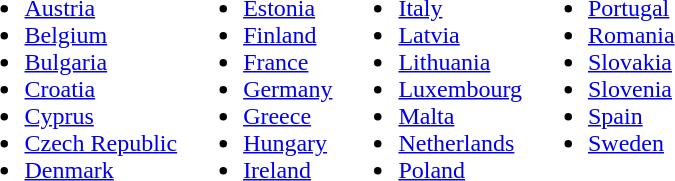<table>
<tr>
<td valign=top><br><ul><li> <a href='#'>Austria</a></li><li> <a href='#'>Belgium</a></li><li> <a href='#'>Bulgaria</a></li><li> <a href='#'>Croatia</a></li><li> <a href='#'>Cyprus</a></li><li> <a href='#'>Czech Republic</a></li><li> <a href='#'>Denmark</a></li></ul></td>
<td valign=top><br><ul><li> <a href='#'>Estonia</a></li><li> <a href='#'>Finland</a></li><li> <a href='#'>France</a></li><li> <a href='#'>Germany</a></li><li> <a href='#'>Greece</a></li><li> <a href='#'>Hungary</a></li><li> <a href='#'>Ireland</a></li></ul></td>
<td valign=top><br><ul><li> <a href='#'>Italy</a></li><li> <a href='#'>Latvia</a></li><li> <a href='#'>Lithuania</a></li><li> <a href='#'>Luxembourg</a></li><li> <a href='#'>Malta</a></li><li> <a href='#'>Netherlands</a></li><li> <a href='#'>Poland</a></li></ul></td>
<td valign=top><br><ul><li> <a href='#'>Portugal</a></li><li> <a href='#'>Romania</a></li><li> <a href='#'>Slovakia</a></li><li> <a href='#'>Slovenia</a></li><li> <a href='#'>Spain</a></li><li> <a href='#'>Sweden</a></li></ul></td>
</tr>
</table>
